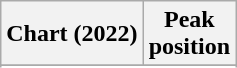<table class="wikitable sortable plainrowheaders" style="text-align:center">
<tr>
<th scope="col">Chart (2022)</th>
<th scope="col">Peak<br>position</th>
</tr>
<tr>
</tr>
<tr>
</tr>
<tr>
</tr>
<tr>
</tr>
<tr>
</tr>
</table>
